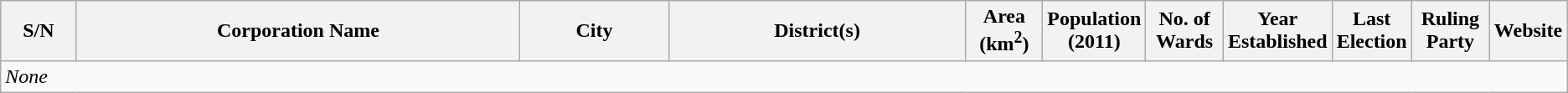<table class="wikitable sortable">
<tr>
<th style="width:05%;">S/N</th>
<th style="width:30%;">Corporation Name</th>
<th style="width:10%;">City</th>
<th style="width:20%;">District(s)</th>
<th style="width:05%;">Area (km<sup>2</sup>)</th>
<th style="width:05%;">Population (2011)</th>
<th style="width:05%;">No. of Wards</th>
<th style="width:05%;">Year Established</th>
<th style="width:05%;">Last Election</th>
<th style="width:05%;">Ruling Party</th>
<th style="width:05%;">Website<br><onlyinclude></th>
</tr>
<tr>
<td colspan="11"><em>None</em><br></onlyinclude></td>
</tr>
</table>
